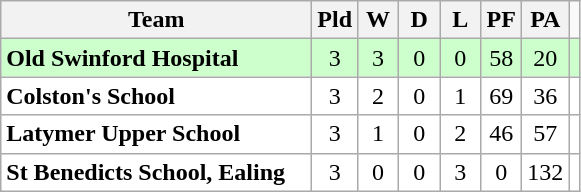<table class="wikitable" style="text-align: center;">
<tr>
<th width="200">Team</th>
<th width="20">Pld</th>
<th width="20">W</th>
<th width="20">D</th>
<th width="20">L</th>
<th width="20">PF</th>
<th width="20">PA</th>
</tr>
<tr bgcolor=#ccffcc>
<td align=left> <strong>Old Swinford Hospital</strong></td>
<td>3</td>
<td>3</td>
<td>0</td>
<td>0</td>
<td>58</td>
<td>20</td>
<td></td>
</tr>
<tr bgcolor=white>
<td align=left> <strong>Colston's School</strong></td>
<td>3</td>
<td>2</td>
<td>0</td>
<td>1</td>
<td>69</td>
<td>36</td>
<td></td>
</tr>
<tr bgcolor=white>
<td align=left> <strong>Latymer Upper School</strong></td>
<td>3</td>
<td>1</td>
<td>0</td>
<td>2</td>
<td>46</td>
<td>57</td>
<td></td>
</tr>
<tr bgcolor=white>
<td align=left> <strong>St Benedicts School, Ealing</strong></td>
<td>3</td>
<td>0</td>
<td>0</td>
<td>3</td>
<td>0</td>
<td>132</td>
<td></td>
</tr>
</table>
